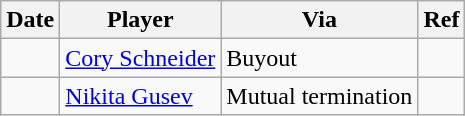<table class="wikitable">
<tr>
<th>Date</th>
<th>Player</th>
<th>Via</th>
<th>Ref</th>
</tr>
<tr>
<td></td>
<td><a href='#'>Cory Schneider</a></td>
<td>Buyout</td>
<td></td>
</tr>
<tr>
<td></td>
<td><a href='#'>Nikita Gusev</a></td>
<td>Mutual termination</td>
<td></td>
</tr>
</table>
